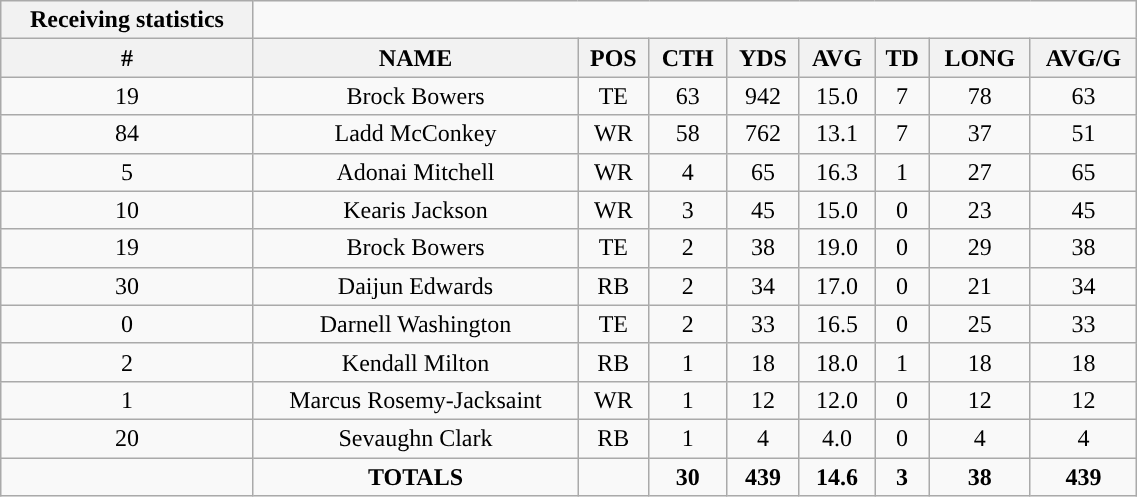<table style="width:60%; text-align:center;" class="wikitable collapsible collapsed">
<tr>
<th style="text-align:center; ">Receiving statistics</th>
</tr>
<tr>
<th>#</th>
<th>NAME</th>
<th>POS</th>
<th>CTH</th>
<th>YDS</th>
<th>AVG</th>
<th>TD</th>
<th>LONG</th>
<th>AVG/G</th>
</tr>
<tr>
<td>19</td>
<td>Brock Bowers</td>
<td>TE</td>
<td>63</td>
<td>942</td>
<td>15.0</td>
<td>7</td>
<td>78</td>
<td>63</td>
</tr>
<tr>
<td>84</td>
<td>Ladd McConkey</td>
<td>WR</td>
<td>58</td>
<td>762</td>
<td>13.1</td>
<td>7</td>
<td>37</td>
<td>51</td>
</tr>
<tr>
<td>5</td>
<td>Adonai Mitchell</td>
<td>WR</td>
<td>4</td>
<td>65</td>
<td>16.3</td>
<td>1</td>
<td>27</td>
<td>65</td>
</tr>
<tr>
<td>10</td>
<td>Kearis Jackson</td>
<td>WR</td>
<td>3</td>
<td>45</td>
<td>15.0</td>
<td>0</td>
<td>23</td>
<td>45</td>
</tr>
<tr>
<td>19</td>
<td>Brock Bowers</td>
<td>TE</td>
<td>2</td>
<td>38</td>
<td>19.0</td>
<td>0</td>
<td>29</td>
<td>38</td>
</tr>
<tr>
<td>30</td>
<td>Daijun Edwards</td>
<td>RB</td>
<td>2</td>
<td>34</td>
<td>17.0</td>
<td>0</td>
<td>21</td>
<td>34</td>
</tr>
<tr>
<td>0</td>
<td>Darnell Washington</td>
<td>TE</td>
<td>2</td>
<td>33</td>
<td>16.5</td>
<td>0</td>
<td>25</td>
<td>33</td>
</tr>
<tr>
<td>2</td>
<td>Kendall Milton</td>
<td>RB</td>
<td>1</td>
<td>18</td>
<td>18.0</td>
<td>1</td>
<td>18</td>
<td>18</td>
</tr>
<tr>
<td>1</td>
<td>Marcus Rosemy-Jacksaint</td>
<td>WR</td>
<td>1</td>
<td>12</td>
<td>12.0</td>
<td>0</td>
<td>12</td>
<td>12</td>
</tr>
<tr>
<td>20</td>
<td>Sevaughn Clark</td>
<td>RB</td>
<td>1</td>
<td>4</td>
<td>4.0</td>
<td>0</td>
<td>4</td>
<td>4</td>
</tr>
<tr>
<td></td>
<td><strong>TOTALS</strong></td>
<td></td>
<td><strong>30</strong></td>
<td><strong>439</strong></td>
<td><strong>14.6</strong></td>
<td><strong>3</strong></td>
<td><strong>38</strong></td>
<td><strong>439</strong></td>
</tr>
</table>
